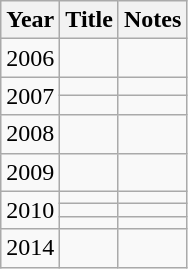<table class="wikitable">
<tr>
<th>Year</th>
<th>Title</th>
<th>Notes</th>
</tr>
<tr>
<td>2006</td>
<td></td>
<td></td>
</tr>
<tr>
<td rowspan="2">2007</td>
<td></td>
<td></td>
</tr>
<tr>
<td></td>
<td></td>
</tr>
<tr>
<td>2008</td>
<td></td>
<td></td>
</tr>
<tr>
<td>2009</td>
<td></td>
<td></td>
</tr>
<tr>
<td rowspan="3">2010</td>
<td></td>
<td></td>
</tr>
<tr>
<td></td>
<td></td>
</tr>
<tr>
<td></td>
<td></td>
</tr>
<tr>
<td>2014</td>
<td></td>
<td></td>
</tr>
</table>
